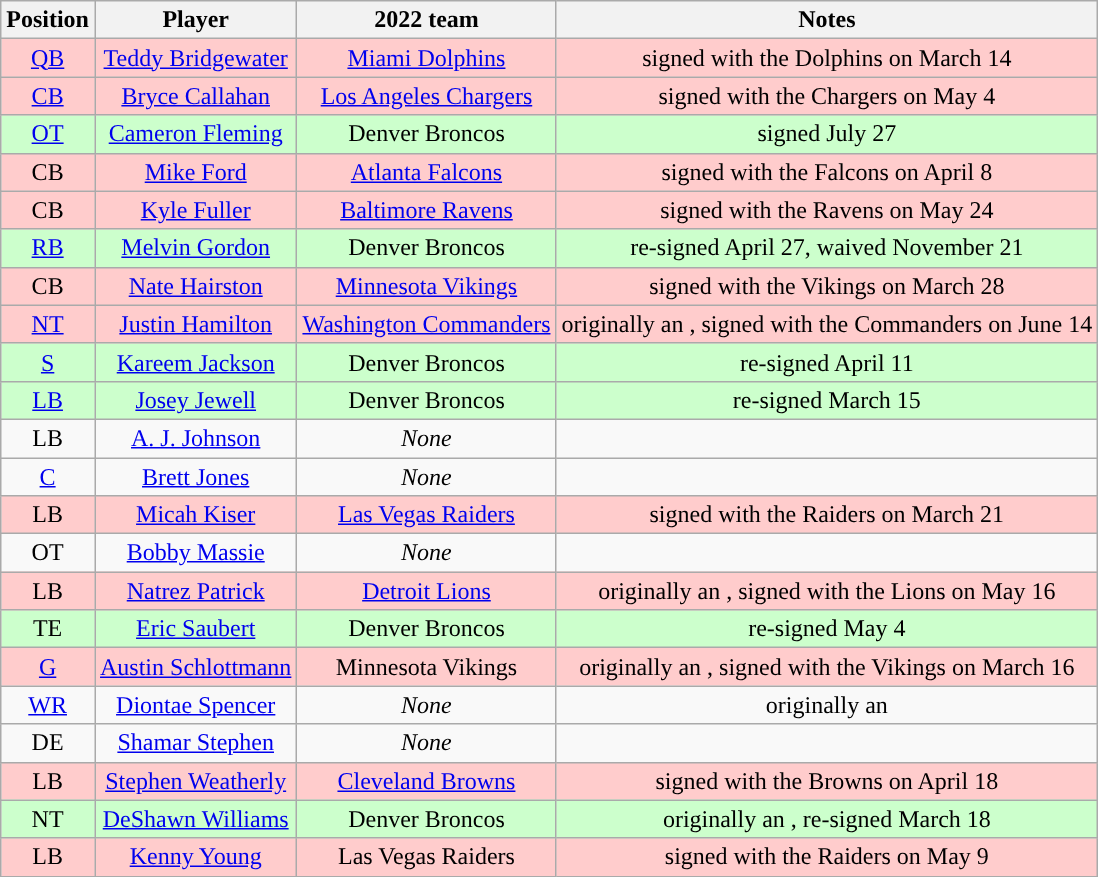<table class="wikitable" style="text-align:center">
<tr>
<th>Position</th>
<th>Player</th>
<th>2022 team</th>
<th>Notes</th>
</tr>
<tr style="background:#fcc">
<td><a href='#'>QB</a></td>
<td><a href='#'>Teddy Bridgewater</a></td>
<td><a href='#'>Miami Dolphins</a></td>
<td>signed with the Dolphins on March 14</td>
</tr>
<tr style="background:#fcc">
<td><a href='#'>CB</a></td>
<td><a href='#'>Bryce Callahan</a></td>
<td><a href='#'>Los Angeles Chargers</a></td>
<td>signed with the Chargers on May 4</td>
</tr>
<tr style="background:#cfc">
<td><a href='#'>OT</a></td>
<td><a href='#'>Cameron Fleming</a></td>
<td>Denver Broncos</td>
<td>signed July 27</td>
</tr>
<tr style="background:#fcc">
<td>CB</td>
<td><a href='#'>Mike Ford</a></td>
<td><a href='#'>Atlanta Falcons</a></td>
<td>signed with the Falcons on April 8</td>
</tr>
<tr style="background:#fcc">
<td>CB</td>
<td><a href='#'>Kyle Fuller</a></td>
<td><a href='#'>Baltimore Ravens</a></td>
<td>signed with the Ravens on May 24</td>
</tr>
<tr style="background:#cfc">
<td><a href='#'>RB</a></td>
<td><a href='#'>Melvin Gordon</a></td>
<td>Denver Broncos</td>
<td>re-signed April 27, waived November 21</td>
</tr>
<tr style="background:#fcc">
<td>CB</td>
<td><a href='#'>Nate Hairston</a></td>
<td><a href='#'>Minnesota Vikings</a></td>
<td>signed with the Vikings on March 28</td>
</tr>
<tr style="background:#fcc">
<td><a href='#'>NT</a></td>
<td><a href='#'>Justin Hamilton</a></td>
<td><a href='#'>Washington Commanders</a></td>
<td>originally an , signed with the Commanders on June 14</td>
</tr>
<tr style="background:#cfc">
<td><a href='#'>S</a></td>
<td><a href='#'>Kareem Jackson</a></td>
<td>Denver Broncos</td>
<td>re-signed April 11</td>
</tr>
<tr style="background:#cfc">
<td><a href='#'>LB</a></td>
<td><a href='#'>Josey Jewell</a></td>
<td>Denver Broncos</td>
<td>re-signed March 15</td>
</tr>
<tr style="background:#">
<td>LB</td>
<td><a href='#'>A. J. Johnson</a></td>
<td><em>None</em></td>
<td></td>
</tr>
<tr style="background:#">
<td><a href='#'>C</a></td>
<td><a href='#'>Brett Jones</a></td>
<td><em>None</em></td>
<td></td>
</tr>
<tr style="background:#fcc">
<td>LB</td>
<td><a href='#'>Micah Kiser</a></td>
<td><a href='#'>Las Vegas Raiders</a></td>
<td>signed with the Raiders on March 21</td>
</tr>
<tr style="background:#">
<td>OT</td>
<td><a href='#'>Bobby Massie</a></td>
<td><em>None</em></td>
<td></td>
</tr>
<tr style="background:#fcc">
<td>LB</td>
<td><a href='#'>Natrez Patrick</a></td>
<td><a href='#'>Detroit Lions</a></td>
<td>originally an , signed with the Lions on May 16</td>
</tr>
<tr style="background:#cfc">
<td>TE</td>
<td><a href='#'>Eric Saubert</a></td>
<td>Denver Broncos</td>
<td>re-signed May 4</td>
</tr>
<tr style="background:#fcc">
<td><a href='#'>G</a></td>
<td><a href='#'>Austin Schlottmann</a></td>
<td>Minnesota Vikings</td>
<td>originally an , signed with the Vikings on March 16</td>
</tr>
<tr style="background:#">
<td><a href='#'>WR</a></td>
<td><a href='#'>Diontae Spencer</a></td>
<td><em>None</em></td>
<td>originally an </td>
</tr>
<tr style="background:#">
<td>DE</td>
<td><a href='#'>Shamar Stephen</a></td>
<td><em>None</em></td>
<td></td>
</tr>
<tr style="background:#fcc">
<td>LB</td>
<td><a href='#'>Stephen Weatherly</a></td>
<td><a href='#'>Cleveland Browns</a></td>
<td>signed with the Browns on April 18</td>
</tr>
<tr style="background:#cfc">
<td>NT</td>
<td><a href='#'>DeShawn Williams</a></td>
<td>Denver Broncos</td>
<td>originally an , re-signed March 18</td>
</tr>
<tr style="background:#fcc">
<td>LB</td>
<td><a href='#'>Kenny Young</a></td>
<td>Las Vegas Raiders</td>
<td>signed with the Raiders on May 9</td>
</tr>
</table>
